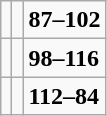<table class="wikitable">
<tr>
<td></td>
<td></td>
<td><strong>87–102</strong></td>
</tr>
<tr>
<td></td>
<td></td>
<td><strong>98–116</strong></td>
</tr>
<tr>
<td></td>
<td></td>
<td><strong>112–84</strong></td>
</tr>
</table>
